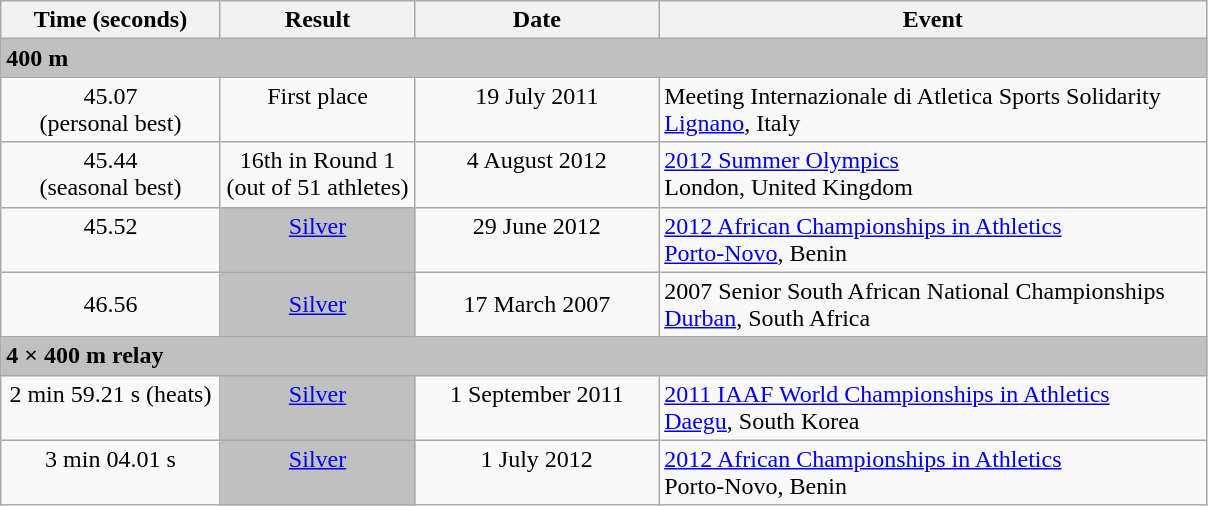<table class="wikitable">
<tr valign=top>
<th style="width:18%;">Time (seconds)</th>
<th style="width:16%;">Result</th>
<th style="width:20%;">Date</th>
<th style="width:45%;">Event</th>
</tr>
<tr>
<td colspan="4" style="background:silver;"><strong>400 m</strong></td>
</tr>
<tr valign=top>
<td align=center>45.07<br>(personal best)</td>
<td style="text-align:center;">First place</td>
<td align=center>19 July 2011</td>
<td>Meeting Internazionale di Atletica Sports Solidarity<br><a href='#'>Lignano</a>, Italy</td>
</tr>
<tr valign=top>
<td align=center>45.44<br>(seasonal best)</td>
<td style="text-align:center;">16th in Round 1<br>(out of 51 athletes)</td>
<td align=center>4 August 2012</td>
<td><a href='#'>2012 Summer Olympics</a><br>London, United Kingdom</td>
</tr>
<tr valign=top>
<td align=center>45.52</td>
<td style="text-align:center; background:silver;"><a href='#'>Silver</a></td>
<td align=center>29 June 2012</td>
<td><a href='#'>2012 African Championships in Athletics</a><br><a href='#'>Porto-Novo</a>, Benin</td>
</tr>
<tr>
<td align=center>46.56</td>
<td style="text-align:center; background:silver;"><a href='#'>Silver</a></td>
<td align=center>17 March 2007</td>
<td>2007 Senior South African National Championships<br><a href='#'>Durban</a>, South Africa</td>
</tr>
<tr valign=top>
<td colspan="4" style="background:silver;"><strong>4 × 400 m relay</strong></td>
</tr>
<tr valign=top>
<td align=center>2 min 59.21 s (heats)</td>
<td style="text-align:center; background:silver;"><a href='#'>Silver</a></td>
<td align=center>1 September 2011</td>
<td><a href='#'>2011 IAAF World Championships in Athletics</a><br><a href='#'>Daegu</a>, South Korea</td>
</tr>
<tr valign=top>
<td align=center>3 min 04.01 s</td>
<td style="text-align:center; background:silver;"><a href='#'>Silver</a></td>
<td align=center>1 July 2012</td>
<td><a href='#'>2012 African Championships in Athletics</a><br>Porto-Novo, Benin</td>
</tr>
</table>
